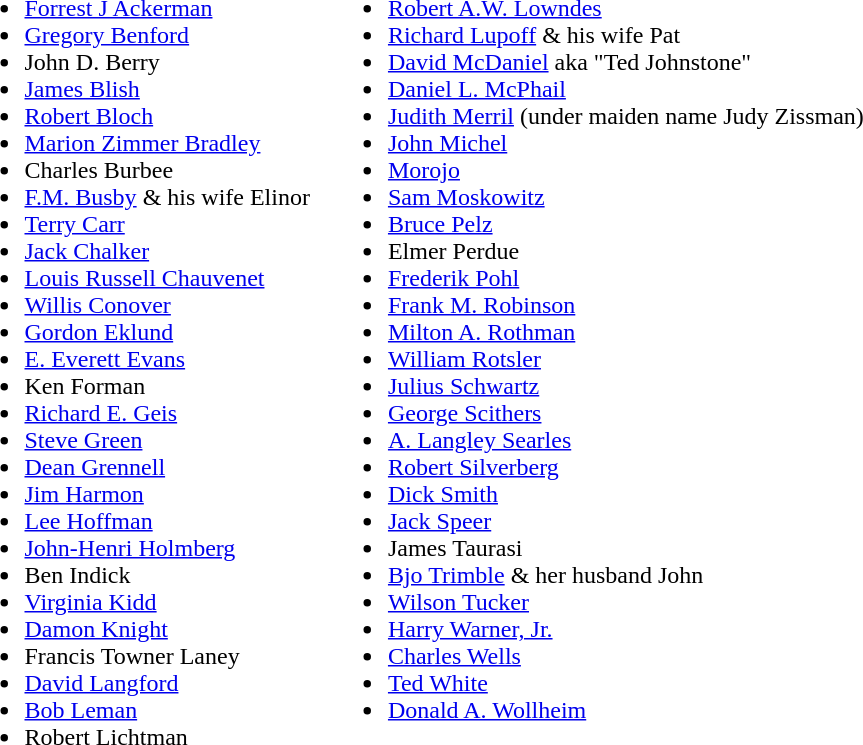<table border="0" cellpadding="5">
<tr ---->
<td valign="top"><br><ul><li><a href='#'>Forrest J Ackerman</a></li><li><a href='#'>Gregory Benford</a></li><li>John D. Berry</li><li><a href='#'>James Blish</a></li><li><a href='#'>Robert Bloch</a></li><li><a href='#'>Marion Zimmer Bradley</a></li><li>Charles Burbee</li><li><a href='#'>F.M. Busby</a> & his wife Elinor</li><li><a href='#'>Terry Carr</a></li><li><a href='#'>Jack Chalker</a></li><li><a href='#'>Louis Russell Chauvenet</a></li><li><a href='#'>Willis Conover</a></li><li><a href='#'>Gordon Eklund</a></li><li><a href='#'>E. Everett Evans</a></li><li>Ken Forman</li><li><a href='#'>Richard E. Geis</a></li><li><a href='#'>Steve Green</a></li><li><a href='#'>Dean Grennell</a></li><li><a href='#'>Jim Harmon</a></li><li><a href='#'>Lee Hoffman</a></li><li><a href='#'>John-Henri Holmberg</a></li><li>Ben Indick</li><li><a href='#'>Virginia Kidd</a></li><li><a href='#'>Damon Knight</a></li><li>Francis Towner Laney</li><li><a href='#'>David Langford</a></li><li><a href='#'>Bob Leman</a></li><li>Robert Lichtman</li></ul></td>
<td valign="top"><br><ul><li><a href='#'>Robert A.W. Lowndes</a></li><li><a href='#'>Richard Lupoff</a> & his wife Pat</li><li><a href='#'>David McDaniel</a> aka "Ted Johnstone"</li><li><a href='#'>Daniel L. McPhail</a></li><li><a href='#'>Judith Merril</a> (under maiden name Judy Zissman)</li><li><a href='#'>John Michel</a></li><li><a href='#'>Morojo</a></li><li><a href='#'>Sam Moskowitz</a></li><li><a href='#'>Bruce Pelz</a></li><li>Elmer Perdue</li><li><a href='#'>Frederik Pohl</a></li><li><a href='#'>Frank M. Robinson</a></li><li><a href='#'>Milton A. Rothman</a></li><li><a href='#'>William Rotsler</a></li><li><a href='#'>Julius Schwartz</a></li><li><a href='#'>George Scithers</a></li><li><a href='#'>A. Langley Searles</a></li><li><a href='#'>Robert Silverberg</a></li><li><a href='#'>Dick Smith</a></li><li><a href='#'>Jack Speer</a></li><li>James Taurasi</li><li><a href='#'>Bjo Trimble</a> & her husband John</li><li><a href='#'>Wilson Tucker</a></li><li><a href='#'>Harry Warner, Jr.</a></li><li><a href='#'>Charles Wells</a></li><li><a href='#'>Ted White</a></li><li><a href='#'>Donald A. Wollheim</a></li></ul></td>
</tr>
</table>
